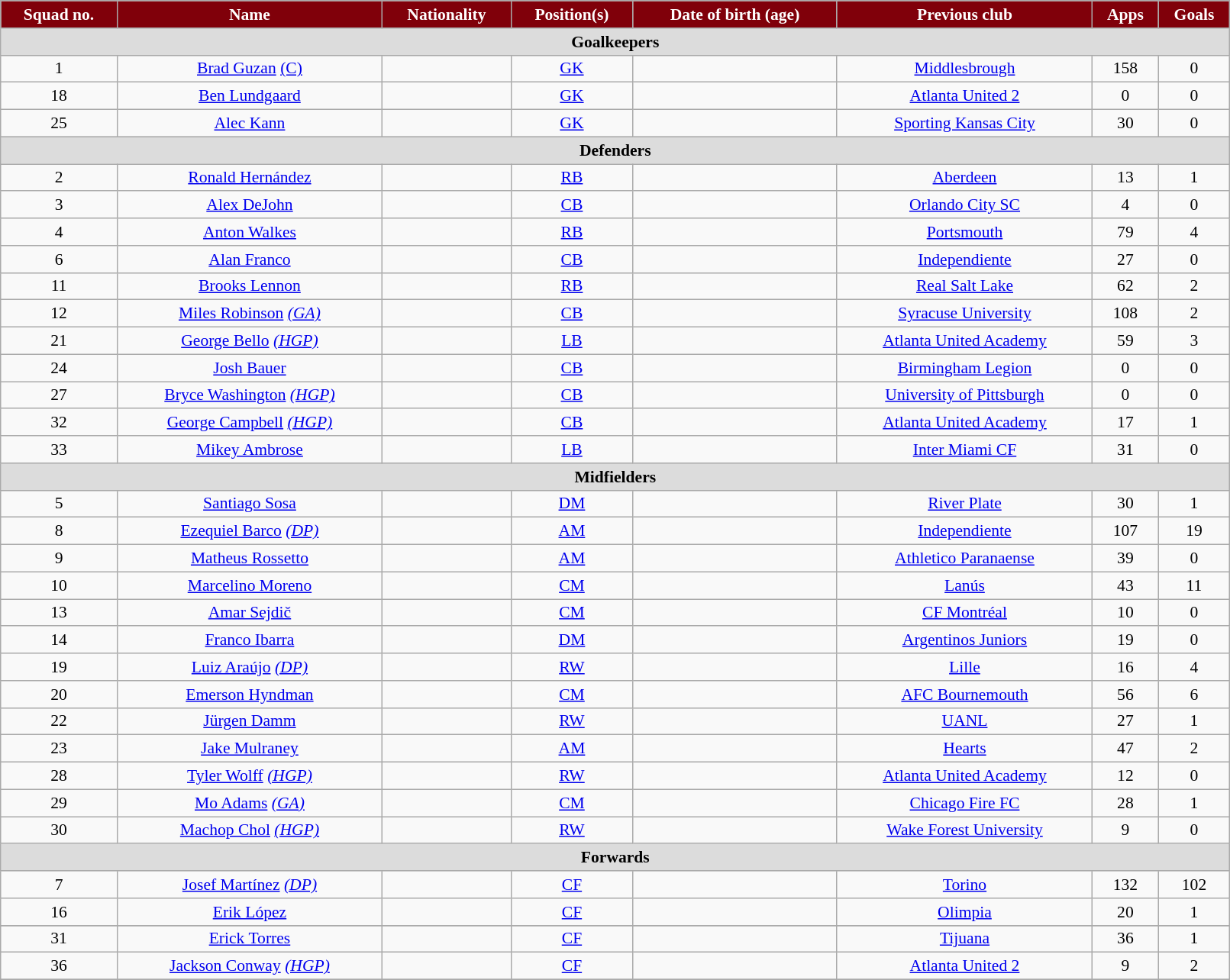<table class="wikitable" style="text-align:center; font-size:90%; width:85%;">
<tr>
<th style="background:#80000a; color:#fff; text-align:center;">Squad no.</th>
<th style="background:#80000a; color:#fff; text-align:center;">Name</th>
<th style="background:#80000a; color:#fff; text-align:center;">Nationality</th>
<th style="background:#80000a; color:#fff; text-align:center;">Position(s)</th>
<th style="background:#80000a; color:#fff; text-align:center;">Date of birth (age)</th>
<th style="background:#80000a; color:#fff; text-align:center;">Previous club</th>
<th style="background:#80000a; color:#fff; text-align:center;">Apps</th>
<th style="background:#80000a; color:#fff; text-align:center;">Goals</th>
</tr>
<tr>
<th colspan="8" style="background:#dcdcdc; text-align:center;">Goalkeepers</th>
</tr>
<tr>
<td>1</td>
<td><a href='#'>Brad Guzan</a> <a href='#'>(C)</a></td>
<td></td>
<td><a href='#'>GK</a></td>
<td></td>
<td> <a href='#'>Middlesbrough</a></td>
<td>158</td>
<td>0</td>
</tr>
<tr>
<td>18</td>
<td><a href='#'>Ben Lundgaard</a></td>
<td></td>
<td><a href='#'>GK</a></td>
<td></td>
<td> <a href='#'>Atlanta United 2</a></td>
<td>0</td>
<td>0</td>
</tr>
<tr>
<td>25</td>
<td><a href='#'>Alec Kann</a></td>
<td></td>
<td><a href='#'>GK</a></td>
<td></td>
<td> <a href='#'>Sporting Kansas City</a></td>
<td>30</td>
<td>0</td>
</tr>
<tr>
<th colspan="8" style="background:#dcdcdc; text-align:center;">Defenders</th>
</tr>
<tr>
<td>2</td>
<td><a href='#'>Ronald Hernández</a></td>
<td></td>
<td><a href='#'>RB</a></td>
<td></td>
<td> <a href='#'>Aberdeen</a></td>
<td>13</td>
<td>1</td>
</tr>
<tr>
<td>3</td>
<td><a href='#'>Alex DeJohn</a></td>
<td></td>
<td><a href='#'>CB</a></td>
<td></td>
<td> <a href='#'>Orlando City SC</a></td>
<td>4</td>
<td>0</td>
</tr>
<tr>
<td>4</td>
<td><a href='#'>Anton Walkes</a></td>
<td></td>
<td><a href='#'>RB</a></td>
<td></td>
<td> <a href='#'>Portsmouth</a></td>
<td>79</td>
<td>4</td>
</tr>
<tr>
<td>6</td>
<td><a href='#'>Alan Franco</a></td>
<td></td>
<td><a href='#'>CB</a></td>
<td></td>
<td> <a href='#'>Independiente</a></td>
<td>27</td>
<td>0</td>
</tr>
<tr>
<td>11</td>
<td><a href='#'>Brooks Lennon</a></td>
<td></td>
<td><a href='#'>RB</a></td>
<td></td>
<td> <a href='#'>Real Salt Lake</a></td>
<td>62</td>
<td>2</td>
</tr>
<tr>
<td>12</td>
<td><a href='#'>Miles Robinson</a> <em><a href='#'>(GA)</a></em></td>
<td></td>
<td><a href='#'>CB</a></td>
<td></td>
<td> <a href='#'>Syracuse University</a></td>
<td>108</td>
<td>2</td>
</tr>
<tr>
<td>21</td>
<td><a href='#'>George Bello</a> <em><a href='#'>(HGP)</a></em></td>
<td></td>
<td><a href='#'>LB</a></td>
<td></td>
<td> <a href='#'>Atlanta United Academy</a></td>
<td>59</td>
<td>3</td>
</tr>
<tr>
<td>24</td>
<td><a href='#'>Josh Bauer</a></td>
<td></td>
<td><a href='#'>CB</a></td>
<td></td>
<td> <a href='#'>Birmingham Legion</a></td>
<td>0</td>
<td>0</td>
</tr>
<tr>
<td>27</td>
<td><a href='#'>Bryce Washington</a> <em><a href='#'>(HGP)</a></em></td>
<td></td>
<td><a href='#'>CB</a></td>
<td></td>
<td> <a href='#'>University of Pittsburgh</a></td>
<td>0</td>
<td>0</td>
</tr>
<tr>
<td>32</td>
<td><a href='#'>George Campbell</a> <em><a href='#'>(HGP)</a></em></td>
<td></td>
<td><a href='#'>CB</a></td>
<td></td>
<td> <a href='#'>Atlanta United Academy</a></td>
<td>17</td>
<td>1</td>
</tr>
<tr>
<td>33</td>
<td><a href='#'>Mikey Ambrose</a></td>
<td></td>
<td><a href='#'>LB</a></td>
<td></td>
<td> <a href='#'>Inter Miami CF</a></td>
<td>31</td>
<td>0</td>
</tr>
<tr>
<th colspan="8" style="background:#dcdcdc; text-align:center;">Midfielders</th>
</tr>
<tr>
<td>5</td>
<td><a href='#'>Santiago Sosa</a></td>
<td></td>
<td><a href='#'>DM</a></td>
<td></td>
<td> <a href='#'>River Plate</a></td>
<td>30</td>
<td>1</td>
</tr>
<tr>
<td>8</td>
<td><a href='#'>Ezequiel Barco</a> <em><a href='#'>(DP)</a></em></td>
<td></td>
<td><a href='#'>AM</a></td>
<td></td>
<td> <a href='#'>Independiente</a></td>
<td>107</td>
<td>19</td>
</tr>
<tr>
<td>9</td>
<td><a href='#'>Matheus Rossetto</a></td>
<td></td>
<td><a href='#'>AM</a></td>
<td></td>
<td> <a href='#'>Athletico Paranaense</a></td>
<td>39</td>
<td>0</td>
</tr>
<tr>
<td>10</td>
<td><a href='#'>Marcelino Moreno</a></td>
<td></td>
<td><a href='#'>CM</a></td>
<td></td>
<td> <a href='#'>Lanús</a></td>
<td>43</td>
<td>11</td>
</tr>
<tr>
<td>13</td>
<td><a href='#'>Amar Sejdič</a></td>
<td></td>
<td><a href='#'>CM</a></td>
<td></td>
<td> <a href='#'>CF Montréal</a></td>
<td>10</td>
<td>0</td>
</tr>
<tr>
<td>14</td>
<td><a href='#'>Franco Ibarra</a></td>
<td></td>
<td><a href='#'>DM</a></td>
<td></td>
<td> <a href='#'>Argentinos Juniors</a></td>
<td>19</td>
<td>0</td>
</tr>
<tr>
<td>19</td>
<td><a href='#'>Luiz Araújo</a> <em><a href='#'>(DP)</a></em></td>
<td></td>
<td><a href='#'>RW</a></td>
<td></td>
<td> <a href='#'>Lille</a></td>
<td>16</td>
<td>4</td>
</tr>
<tr>
<td>20</td>
<td><a href='#'>Emerson Hyndman</a></td>
<td></td>
<td><a href='#'>CM</a></td>
<td></td>
<td> <a href='#'>AFC Bournemouth</a></td>
<td>56</td>
<td>6</td>
</tr>
<tr>
<td>22</td>
<td><a href='#'>Jürgen Damm</a></td>
<td></td>
<td><a href='#'>RW</a></td>
<td></td>
<td> <a href='#'>UANL</a></td>
<td>27</td>
<td>1</td>
</tr>
<tr>
<td>23</td>
<td><a href='#'>Jake Mulraney</a></td>
<td></td>
<td><a href='#'>AM</a></td>
<td></td>
<td> <a href='#'>Hearts</a></td>
<td>47</td>
<td>2</td>
</tr>
<tr>
<td>28</td>
<td><a href='#'>Tyler Wolff</a> <em><a href='#'>(HGP)</a></em></td>
<td></td>
<td><a href='#'>RW</a></td>
<td></td>
<td> <a href='#'>Atlanta United Academy</a></td>
<td>12</td>
<td>0</td>
</tr>
<tr>
<td>29</td>
<td><a href='#'>Mo Adams</a> <em><a href='#'>(GA)</a></em></td>
<td></td>
<td><a href='#'>CM</a></td>
<td></td>
<td> <a href='#'>Chicago Fire FC</a></td>
<td>28</td>
<td>1</td>
</tr>
<tr>
<td>30</td>
<td><a href='#'>Machop Chol</a> <em><a href='#'>(HGP)</a></em></td>
<td></td>
<td><a href='#'>RW</a></td>
<td></td>
<td> <a href='#'>Wake Forest University</a></td>
<td>9</td>
<td>0</td>
</tr>
<tr>
<th colspan="8" style="background:#dcdcdc; text-align:center;">Forwards</th>
</tr>
<tr>
<td>7</td>
<td><a href='#'>Josef Martínez</a> <em><a href='#'>(DP)</a></em></td>
<td></td>
<td><a href='#'>CF</a></td>
<td></td>
<td> <a href='#'>Torino</a></td>
<td>132</td>
<td>102</td>
</tr>
<tr>
<td>16</td>
<td><a href='#'>Erik López</a></td>
<td></td>
<td><a href='#'>CF</a></td>
<td></td>
<td> <a href='#'>Olimpia</a></td>
<td>20</td>
<td>1</td>
</tr>
<tr>
</tr>
<tr>
<td>31</td>
<td><a href='#'>Erick Torres</a></td>
<td></td>
<td><a href='#'>CF</a></td>
<td></td>
<td> <a href='#'>Tijuana</a></td>
<td>36</td>
<td>1</td>
</tr>
<tr>
<td>36</td>
<td><a href='#'>Jackson Conway</a> <em><a href='#'>(HGP)</a></em></td>
<td></td>
<td><a href='#'>CF</a></td>
<td></td>
<td> <a href='#'>Atlanta United 2</a></td>
<td>9</td>
<td>2</td>
</tr>
<tr>
</tr>
</table>
